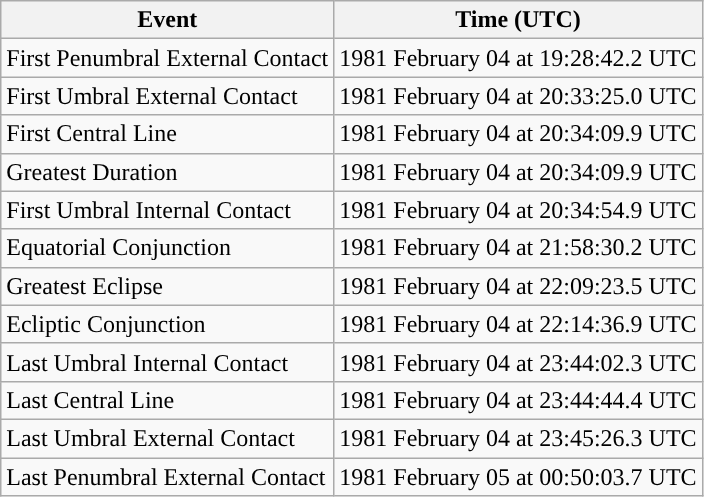<table class="wikitable">
<tr>
<th>Event</th>
<th>Time (UTC)</th>
</tr>
<tr>
<td>First Penumbral External Contact</td>
<td>1981 February 04 at 19:28:42.2 UTC</td>
</tr>
<tr>
<td>First Umbral External Contact</td>
<td>1981 February 04 at 20:33:25.0 UTC</td>
</tr>
<tr>
<td>First Central Line</td>
<td>1981 February 04 at 20:34:09.9 UTC</td>
</tr>
<tr>
<td>Greatest Duration</td>
<td>1981 February 04 at 20:34:09.9 UTC</td>
</tr>
<tr>
<td>First Umbral Internal Contact</td>
<td>1981 February 04 at 20:34:54.9 UTC</td>
</tr>
<tr>
<td>Equatorial Conjunction</td>
<td>1981 February 04 at 21:58:30.2 UTC</td>
</tr>
<tr>
<td>Greatest Eclipse</td>
<td>1981 February 04 at 22:09:23.5 UTC</td>
</tr>
<tr>
<td>Ecliptic Conjunction</td>
<td>1981 February 04 at 22:14:36.9 UTC</td>
</tr>
<tr>
<td>Last Umbral Internal Contact</td>
<td>1981 February 04 at 23:44:02.3 UTC</td>
</tr>
<tr>
<td>Last Central Line</td>
<td>1981 February 04 at 23:44:44.4 UTC</td>
</tr>
<tr>
<td>Last Umbral External Contact</td>
<td>1981 February 04 at 23:45:26.3 UTC</td>
</tr>
<tr>
<td>Last Penumbral External Contact</td>
<td>1981 February 05 at 00:50:03.7 UTC</td>
</tr>
</table>
